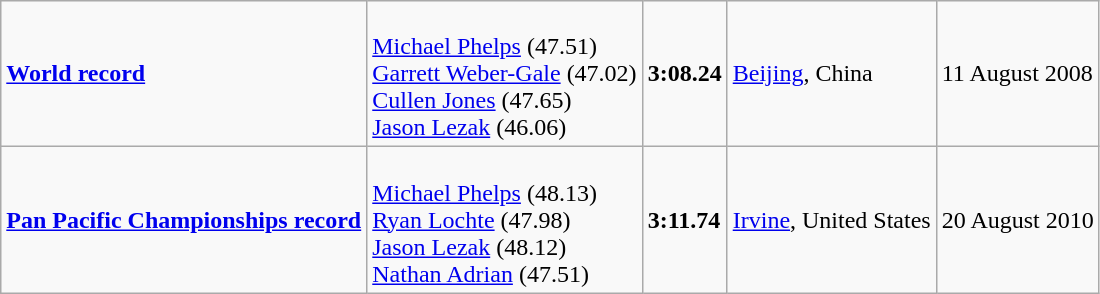<table class="wikitable">
<tr>
<td><strong><a href='#'>World record</a></strong></td>
<td><br><a href='#'>Michael Phelps</a> (47.51)<br><a href='#'>Garrett Weber-Gale</a> (47.02)<br><a href='#'>Cullen Jones</a> (47.65)<br><a href='#'>Jason Lezak</a> (46.06)</td>
<td><strong>3:08.24</strong></td>
<td><a href='#'>Beijing</a>, China</td>
<td>11 August 2008</td>
</tr>
<tr>
<td><strong><a href='#'>Pan Pacific Championships record</a></strong></td>
<td><br><a href='#'>Michael Phelps</a> (48.13)<br><a href='#'>Ryan Lochte</a> (47.98)<br><a href='#'>Jason Lezak</a> (48.12)<br><a href='#'>Nathan Adrian</a> (47.51)</td>
<td><strong>3:11.74</strong></td>
<td><a href='#'>Irvine</a>, United States</td>
<td>20 August 2010</td>
</tr>
</table>
